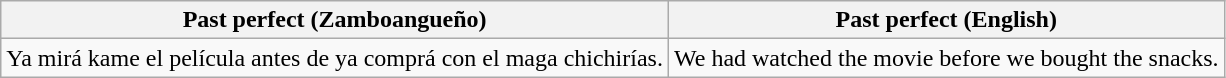<table class="wikitable">
<tr>
<th>Past perfect (Zamboangueño)</th>
<th>Past perfect (English)</th>
</tr>
<tr>
<td>Ya mirá kame el película antes de ya comprá con el maga chichirías.</td>
<td>We had watched the movie before we bought the snacks.</td>
</tr>
</table>
